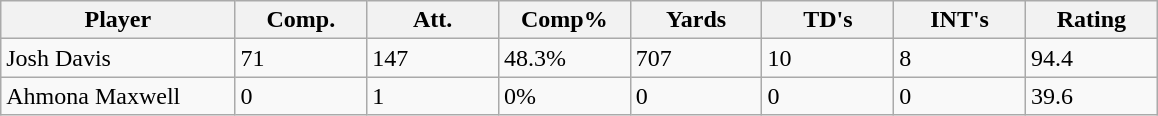<table class="wikitable sortable">
<tr>
<th bgcolor="#DDDDFF" width="16%">Player</th>
<th bgcolor="#DDDDFF" width="9%">Comp.</th>
<th bgcolor="#DDDDFF" width="9%">Att.</th>
<th bgcolor="#DDDDFF" width="9%">Comp%</th>
<th bgcolor="#DDDDFF" width="9%">Yards</th>
<th bgcolor="#DDDDFF" width="9%">TD's</th>
<th bgcolor="#DDDDFF" width="9%">INT's</th>
<th bgcolor="#DDDDFF" width="9%">Rating</th>
</tr>
<tr>
<td>Josh Davis</td>
<td>71</td>
<td>147</td>
<td>48.3%</td>
<td>707</td>
<td>10</td>
<td>8</td>
<td>94.4</td>
</tr>
<tr>
<td>Ahmona Maxwell</td>
<td>0</td>
<td>1</td>
<td>0%</td>
<td>0</td>
<td>0</td>
<td>0</td>
<td>39.6</td>
</tr>
</table>
